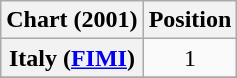<table class="wikitable sortable plainrowheaders" style="text-align:center;">
<tr>
<th>Chart (2001)</th>
<th>Position</th>
</tr>
<tr>
<th scope="row">Italy (<a href='#'>FIMI</a>)</th>
<td>1</td>
</tr>
<tr>
</tr>
</table>
